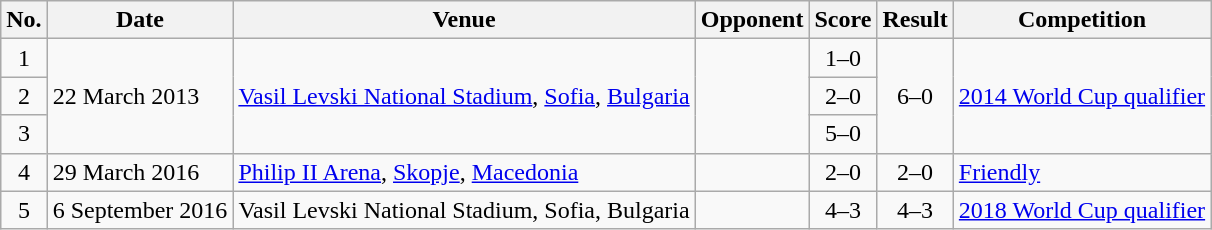<table class="wikitable sortable">
<tr>
<th scope="col">No.</th>
<th scope="col">Date</th>
<th scope="col">Venue</th>
<th scope="col">Opponent</th>
<th scope="col">Score</th>
<th scope="col">Result</th>
<th scope="col">Competition</th>
</tr>
<tr>
<td align=center>1</td>
<td rowspan=3>22 March 2013</td>
<td rowspan=3><a href='#'>Vasil Levski National Stadium</a>, <a href='#'>Sofia</a>, <a href='#'>Bulgaria</a></td>
<td rowspan=3></td>
<td align=center>1–0</td>
<td align=center rowspan=3>6–0</td>
<td rowspan=3><a href='#'>2014 World Cup qualifier</a></td>
</tr>
<tr>
<td align=center>2</td>
<td align=center>2–0</td>
</tr>
<tr>
<td align=center>3</td>
<td align=center>5–0</td>
</tr>
<tr>
<td align=center>4</td>
<td>29 March 2016</td>
<td><a href='#'>Philip II Arena</a>, <a href='#'>Skopje</a>, <a href='#'>Macedonia</a></td>
<td></td>
<td align=center>2–0</td>
<td align=center>2–0</td>
<td><a href='#'>Friendly</a></td>
</tr>
<tr>
<td align=center>5</td>
<td>6 September 2016</td>
<td>Vasil Levski National Stadium, Sofia, Bulgaria</td>
<td></td>
<td align=center>4–3</td>
<td align=center>4–3</td>
<td><a href='#'>2018 World Cup qualifier</a></td>
</tr>
</table>
